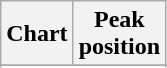<table class="wikitable sortable">
<tr>
<th>Chart</th>
<th>Peak<br>position</th>
</tr>
<tr>
</tr>
<tr>
</tr>
</table>
